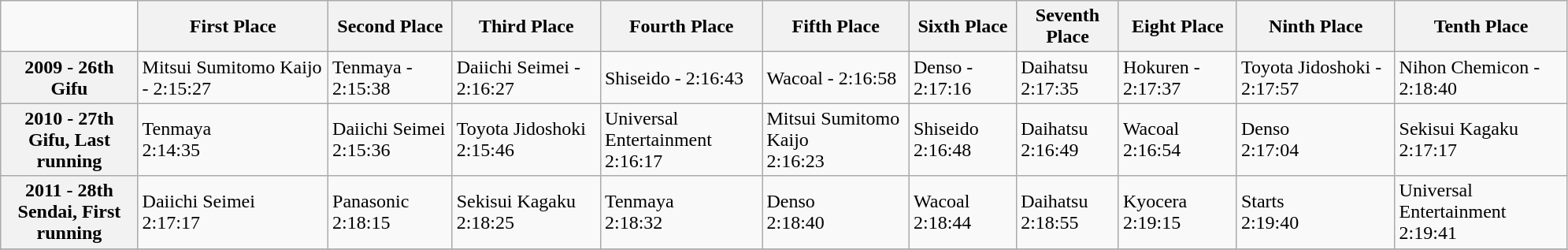<table class="wikitable" style="text-align:left; width:105%; align:top;">
<tr>
<td></td>
<th scope="col">First Place</th>
<th scope="col">Second Place</th>
<th scope="col">Third Place</th>
<th scope="col">Fourth Place</th>
<th scope="col">Fifth Place</th>
<th scope="col">Sixth Place</th>
<th scope="col">Seventh Place</th>
<th scope="col">Eight Place</th>
<th scope="col">Ninth Place</th>
<th scope="col">Tenth Place</th>
</tr>
<tr>
<th scope="row">2009 - 26th<br>Gifu</th>
<td>Mitsui Sumitomo Kaijo - 2:15:27</td>
<td>Tenmaya - 2:15:38</td>
<td>Daiichi Seimei - 2:16:27</td>
<td>Shiseido - 2:16:43</td>
<td>Wacoal - 2:16:58</td>
<td>Denso - 2:17:16</td>
<td>Daihatsu<br>2:17:35</td>
<td>Hokuren - 2:17:37</td>
<td>Toyota Jidoshoki - 2:17:57</td>
<td>Nihon Chemicon - 2:18:40</td>
</tr>
<tr>
<th scope="row">2010 - 27th<br>Gifu, Last running</th>
<td>Tenmaya<br>2:14:35</td>
<td>Daiichi Seimei<br>2:15:36</td>
<td>Toyota Jidoshoki<br>2:15:46</td>
<td>Universal Entertainment<br>2:16:17</td>
<td>Mitsui Sumitomo Kaijo<br>2:16:23</td>
<td>Shiseido<br>2:16:48</td>
<td>Daihatsu<br>2:16:49</td>
<td>Wacoal<br>2:16:54</td>
<td>Denso<br>2:17:04</td>
<td>Sekisui Kagaku<br>2:17:17</td>
</tr>
<tr>
<th scope="row">2011 - 28th<br>Sendai, First running</th>
<td>Daiichi Seimei<br>2:17:17</td>
<td>Panasonic<br>2:18:15</td>
<td>Sekisui Kagaku<br>2:18:25</td>
<td>Tenmaya<br>2:18:32</td>
<td>Denso<br>2:18:40</td>
<td>Wacoal<br>2:18:44</td>
<td>Daihatsu<br>2:18:55</td>
<td>Kyocera<br>2:19:15</td>
<td>Starts<br>2:19:40</td>
<td>Universal Entertainment<br>2:19:41</td>
</tr>
<tr>
</tr>
</table>
